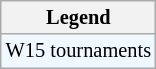<table class="wikitable" style="font-size:85%">
<tr>
<th>Legend</th>
</tr>
<tr style="background:#f0f8ff;">
<td>W15 tournaments</td>
</tr>
</table>
